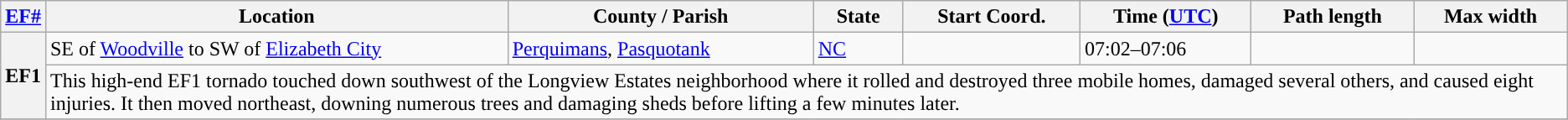<table class="wikitable sortable">
<tr>
<th scope="col"><a href='#'>EF#</a></th>
<th scope="col" class="unsortable">Location</th>
<th scope="col" class="unsortable">County / Parish</th>
<th scope="col">State</th>
<th scope="col">Start Coord.</th>
<th scope="col">Time (<a href='#'>UTC</a>)</th>
<th scope="col">Path length</th>
<th scope="col">Max width</th>
</tr>
<tr>
<th scope="row" rowspan="2" style="background-color:#">EF1</th>
<td>SE of <a href='#'>Woodville</a> to SW of <a href='#'>Elizabeth City</a></td>
<td><a href='#'>Perquimans</a>, <a href='#'>Pasquotank</a></td>
<td><a href='#'>NC</a></td>
<td></td>
<td>07:02–07:06</td>
<td></td>
<td></td>
</tr>
<tr class="expand-child">
<td colspan="7">This high-end EF1 tornado touched down southwest of the Longview Estates neighborhood where it rolled and destroyed three mobile homes, damaged several others, and caused eight injuries. It then moved northeast, downing numerous trees and damaging sheds before lifting a few minutes later.</td>
</tr>
<tr>
</tr>
</table>
